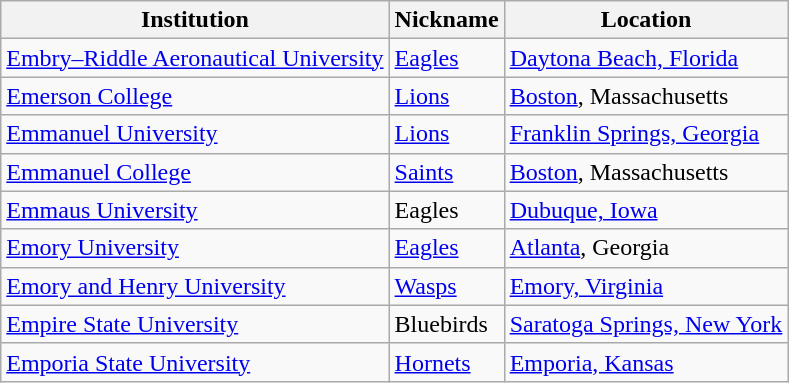<table class="wikitable">
<tr>
<th>Institution</th>
<th>Nickname</th>
<th>Location</th>
</tr>
<tr>
<td><a href='#'>Embry–Riddle Aeronautical University</a></td>
<td><a href='#'>Eagles</a></td>
<td><a href='#'>Daytona Beach, Florida</a></td>
</tr>
<tr>
<td><a href='#'>Emerson College</a></td>
<td><a href='#'>Lions</a></td>
<td><a href='#'>Boston</a>, Massachusetts</td>
</tr>
<tr>
<td><a href='#'>Emmanuel University</a></td>
<td><a href='#'>Lions</a></td>
<td><a href='#'>Franklin Springs, Georgia</a></td>
</tr>
<tr>
<td><a href='#'>Emmanuel College</a></td>
<td><a href='#'>Saints</a></td>
<td><a href='#'>Boston</a>, Massachusetts</td>
</tr>
<tr>
<td><a href='#'>Emmaus University</a></td>
<td>Eagles</td>
<td><a href='#'>Dubuque, Iowa</a></td>
</tr>
<tr>
<td><a href='#'>Emory University</a></td>
<td><a href='#'>Eagles</a></td>
<td><a href='#'>Atlanta</a>, Georgia</td>
</tr>
<tr>
<td><a href='#'>Emory and Henry University</a></td>
<td><a href='#'>Wasps</a></td>
<td><a href='#'>Emory, Virginia</a></td>
</tr>
<tr>
<td><a href='#'>Empire State University</a></td>
<td>Bluebirds</td>
<td><a href='#'>Saratoga Springs, New York</a></td>
</tr>
<tr>
<td><a href='#'>Emporia State University</a></td>
<td><a href='#'>Hornets</a></td>
<td><a href='#'>Emporia, Kansas</a></td>
</tr>
</table>
